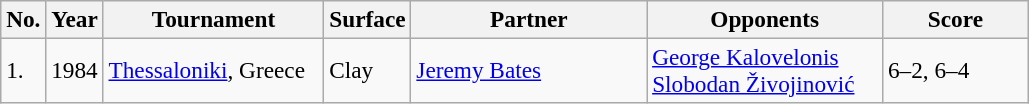<table class="sortable wikitable" style=font-size:97%>
<tr>
<th>No.</th>
<th style="width:30px">Year</th>
<th style="width:140px">Tournament</th>
<th style="width:50px">Surface</th>
<th style="width:150px">Partner</th>
<th style="width:150px">Opponents</th>
<th style="width:90px" class="unsortable">Score</th>
</tr>
<tr>
<td>1.</td>
<td>1984</td>
<td><a href='#'>Thessaloniki</a>, Greece</td>
<td>Clay</td>
<td> <a href='#'>Jeremy Bates</a></td>
<td> <a href='#'>George Kalovelonis</a><br> <a href='#'>Slobodan Živojinović</a></td>
<td>6–2, 6–4</td>
</tr>
</table>
